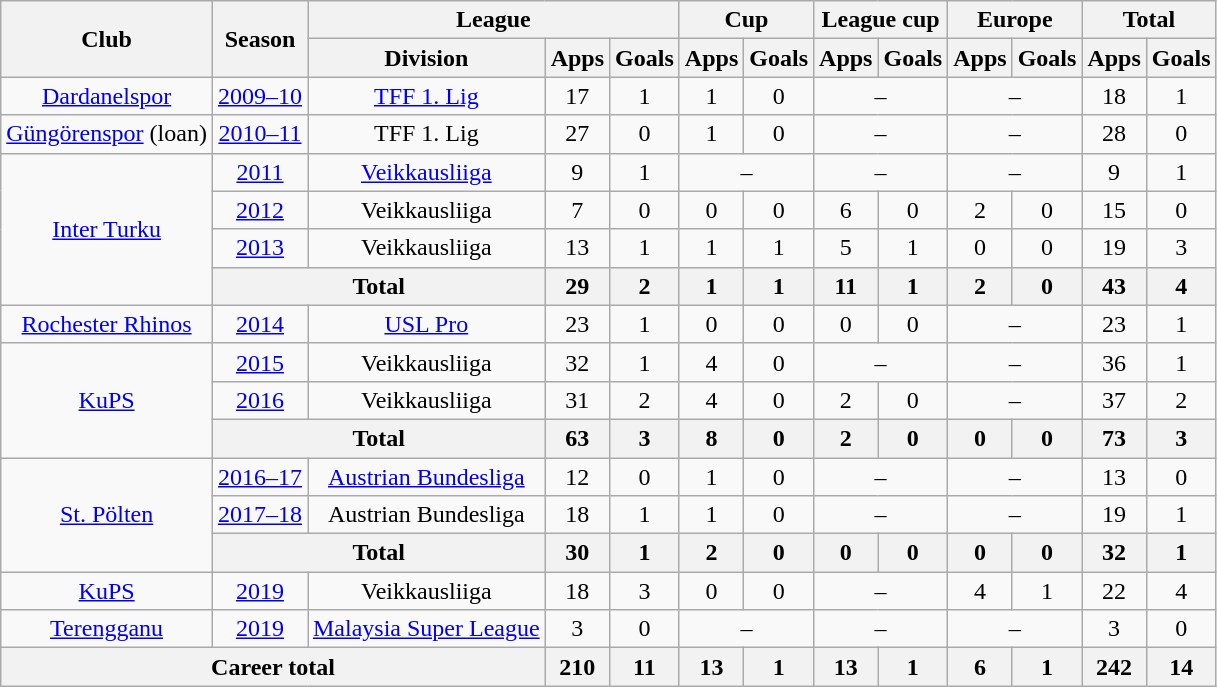<table class="wikitable" style="text-align:center">
<tr>
<th rowspan="2">Club</th>
<th rowspan="2">Season</th>
<th colspan="3">League</th>
<th colspan="2">Cup</th>
<th colspan="2">League cup</th>
<th colspan="2">Europe</th>
<th colspan="2">Total</th>
</tr>
<tr>
<th>Division</th>
<th>Apps</th>
<th>Goals</th>
<th>Apps</th>
<th>Goals</th>
<th>Apps</th>
<th>Goals</th>
<th>Apps</th>
<th>Goals</th>
<th>Apps</th>
<th>Goals</th>
</tr>
<tr>
<td><a href='#'>Dardanelspor</a></td>
<td><a href='#'>2009–10</a></td>
<td><a href='#'>TFF 1. Lig</a></td>
<td>17</td>
<td>1</td>
<td>1</td>
<td>0</td>
<td colspan=2>–</td>
<td colspan=2>–</td>
<td>18</td>
<td>1</td>
</tr>
<tr>
<td><a href='#'>Güngörenspor</a> (loan)</td>
<td><a href='#'>2010–11</a></td>
<td>TFF 1. Lig</td>
<td>27</td>
<td>0</td>
<td>1</td>
<td>0</td>
<td colspan=2>–</td>
<td colspan=2>–</td>
<td>28</td>
<td>0</td>
</tr>
<tr>
<td rowspan=4><a href='#'>Inter Turku</a></td>
<td><a href='#'>2011</a></td>
<td><a href='#'>Veikkausliiga</a></td>
<td>9</td>
<td>1</td>
<td colspan=2>–</td>
<td colspan=2>–</td>
<td colspan=2>–</td>
<td>9</td>
<td>1</td>
</tr>
<tr>
<td><a href='#'>2012</a></td>
<td>Veikkausliiga</td>
<td>7</td>
<td>0</td>
<td>0</td>
<td>0</td>
<td>6</td>
<td>0</td>
<td>2</td>
<td>0</td>
<td>15</td>
<td>0</td>
</tr>
<tr>
<td><a href='#'>2013</a></td>
<td>Veikkausliiga</td>
<td>13</td>
<td>1</td>
<td>1</td>
<td>1</td>
<td>5</td>
<td>1</td>
<td>0</td>
<td>0</td>
<td>19</td>
<td>3</td>
</tr>
<tr>
<th colspan=2>Total</th>
<th>29</th>
<th>2</th>
<th>1</th>
<th>1</th>
<th>11</th>
<th>1</th>
<th>2</th>
<th>0</th>
<th>43</th>
<th>4</th>
</tr>
<tr>
<td><a href='#'>Rochester Rhinos</a></td>
<td><a href='#'>2014</a></td>
<td><a href='#'>USL Pro</a></td>
<td>23</td>
<td>1</td>
<td>0</td>
<td>0</td>
<td>0</td>
<td>0</td>
<td colspan=2>–</td>
<td>23</td>
<td>1</td>
</tr>
<tr>
<td rowspan=3><a href='#'>KuPS</a></td>
<td><a href='#'>2015</a></td>
<td>Veikkausliiga</td>
<td>32</td>
<td>1</td>
<td>4</td>
<td>0</td>
<td colspan=2>–</td>
<td colspan=2>–</td>
<td>36</td>
<td>1</td>
</tr>
<tr>
<td><a href='#'>2016</a></td>
<td>Veikkausliiga</td>
<td>31</td>
<td>2</td>
<td>4</td>
<td>0</td>
<td>2</td>
<td>0</td>
<td colspan=2>–</td>
<td>37</td>
<td>2</td>
</tr>
<tr>
<th colspan=2>Total</th>
<th>63</th>
<th>3</th>
<th>8</th>
<th>0</th>
<th>2</th>
<th>0</th>
<th>0</th>
<th>0</th>
<th>73</th>
<th>3</th>
</tr>
<tr>
<td rowspan=3><a href='#'>St. Pölten</a></td>
<td><a href='#'>2016–17</a></td>
<td><a href='#'>Austrian Bundesliga</a></td>
<td>12</td>
<td>0</td>
<td>1</td>
<td>0</td>
<td colspan=2>–</td>
<td colspan=2>–</td>
<td>13</td>
<td>0</td>
</tr>
<tr>
<td><a href='#'>2017–18</a></td>
<td>Austrian Bundesliga</td>
<td>18</td>
<td>1</td>
<td>1</td>
<td>0</td>
<td colspan=2>–</td>
<td colspan=2>–</td>
<td>19</td>
<td>1</td>
</tr>
<tr>
<th colspan=2>Total</th>
<th>30</th>
<th>1</th>
<th>2</th>
<th>0</th>
<th>0</th>
<th>0</th>
<th>0</th>
<th>0</th>
<th>32</th>
<th>1</th>
</tr>
<tr>
<td><a href='#'>KuPS</a></td>
<td><a href='#'>2019</a></td>
<td>Veikkausliiga</td>
<td>18</td>
<td>3</td>
<td>0</td>
<td>0</td>
<td colspan=2>–</td>
<td>4</td>
<td>1</td>
<td>22</td>
<td>4</td>
</tr>
<tr>
<td><a href='#'>Terengganu</a></td>
<td><a href='#'>2019</a></td>
<td><a href='#'>Malaysia Super League</a></td>
<td>3</td>
<td>0</td>
<td colspan=2>–</td>
<td colspan=2>–</td>
<td colspan=2>–</td>
<td>3</td>
<td>0</td>
</tr>
<tr>
<th colspan="3">Career total</th>
<th>210</th>
<th>11</th>
<th>13</th>
<th>1</th>
<th>13</th>
<th>1</th>
<th>6</th>
<th>1</th>
<th>242</th>
<th>14</th>
</tr>
</table>
